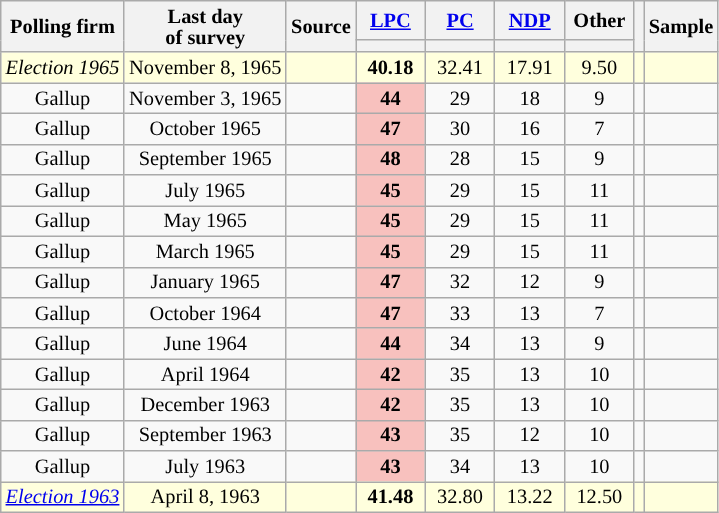<table class="wikitable sortable" style="text-align:center;font-size:85%;line-height:14px;" align="center">
<tr>
<th rowspan="2">Polling firm</th>
<th rowspan="2">Last day <br>of survey</th>
<th rowspan="2">Source</th>
<th class="unsortable" style="width:40px;"><a href='#'>LPC</a></th>
<th class="unsortable" style="width:40px;"><a href='#'>PC</a></th>
<th class="unsortable" style="width:40px;"><a href='#'>NDP</a></th>
<th class="unsortable" style="width:40px;">Other</th>
<th rowspan="2"></th>
<th rowspan="2">Sample</th>
</tr>
<tr style="line-height:5px;">
<th style="background:"></th>
<th style="background:"></th>
<th style="background:"></th>
<th style="background:"></th>
</tr>
<tr>
<td style="background:#ffd;"><em>Election 1965</em></td>
<td style="background:#ffd;">November 8, 1965</td>
<td style="background:#ffd;"></td>
<td style="background:#ffd;"><strong>40.18</strong></td>
<td style="background:#ffd;">32.41</td>
<td style="background:#ffd;">17.91</td>
<td style="background:#ffd;">9.50</td>
<td style="background:#ffd;"></td>
<td style="background:#ffd;"></td>
</tr>
<tr>
<td>Gallup</td>
<td>November 3, 1965</td>
<td></td>
<td style='background:#F8C1BE'><strong>44</strong></td>
<td>29</td>
<td>18</td>
<td>9</td>
<td></td>
<td></td>
</tr>
<tr>
<td>Gallup</td>
<td>October 1965</td>
<td></td>
<td style='background:#F8C1BE'><strong>47</strong></td>
<td>30</td>
<td>16</td>
<td>7</td>
<td></td>
<td></td>
</tr>
<tr>
<td>Gallup</td>
<td>September 1965</td>
<td></td>
<td style='background:#F8C1BE'><strong>48</strong></td>
<td>28</td>
<td>15</td>
<td>9</td>
<td></td>
<td></td>
</tr>
<tr>
<td>Gallup</td>
<td>July 1965</td>
<td></td>
<td style='background:#F8C1BE'><strong>45</strong></td>
<td>29</td>
<td>15</td>
<td>11</td>
<td></td>
<td></td>
</tr>
<tr>
<td>Gallup</td>
<td>May 1965</td>
<td></td>
<td style='background:#F8C1BE'><strong>45</strong></td>
<td>29</td>
<td>15</td>
<td>11</td>
<td></td>
<td></td>
</tr>
<tr>
<td>Gallup</td>
<td>March 1965</td>
<td></td>
<td style='background:#F8C1BE'><strong>45</strong></td>
<td>29</td>
<td>15</td>
<td>11</td>
<td></td>
<td></td>
</tr>
<tr>
<td>Gallup</td>
<td>January 1965</td>
<td></td>
<td style='background:#F8C1BE'><strong>47</strong></td>
<td>32</td>
<td>12</td>
<td>9</td>
<td></td>
<td></td>
</tr>
<tr>
<td>Gallup</td>
<td>October 1964</td>
<td></td>
<td style='background:#F8C1BE'><strong>47</strong></td>
<td>33</td>
<td>13</td>
<td>7</td>
<td></td>
<td></td>
</tr>
<tr>
<td>Gallup</td>
<td>June 1964</td>
<td></td>
<td style='background:#F8C1BE'><strong>44</strong></td>
<td>34</td>
<td>13</td>
<td>9</td>
<td></td>
<td></td>
</tr>
<tr>
<td>Gallup</td>
<td>April 1964</td>
<td></td>
<td style='background:#F8C1BE'><strong>42</strong></td>
<td>35</td>
<td>13</td>
<td>10</td>
<td></td>
<td></td>
</tr>
<tr>
<td>Gallup</td>
<td>December 1963</td>
<td></td>
<td style='background:#F8C1BE'><strong>42</strong></td>
<td>35</td>
<td>13</td>
<td>10</td>
<td></td>
<td></td>
</tr>
<tr>
<td>Gallup</td>
<td>September 1963</td>
<td></td>
<td style='background:#F8C1BE'><strong>43</strong></td>
<td>35</td>
<td>12</td>
<td>10</td>
<td></td>
<td></td>
</tr>
<tr>
<td>Gallup</td>
<td>July 1963</td>
<td></td>
<td style='background:#F8C1BE'><strong>43</strong></td>
<td>34</td>
<td>13</td>
<td>10</td>
<td></td>
<td></td>
</tr>
<tr>
<td style="background:#ffd;"><em><a href='#'>Election 1963</a></em></td>
<td style="background:#ffd;">April 8, 1963</td>
<td style="background:#ffd;"></td>
<td style="background:#ffd;"><strong>41.48</strong></td>
<td style="background:#ffd;">32.80</td>
<td style="background:#ffd;">13.22</td>
<td style="background:#ffd;">12.50</td>
<td style="background:#ffd;"></td>
<td style="background:#ffd;"></td>
</tr>
</table>
